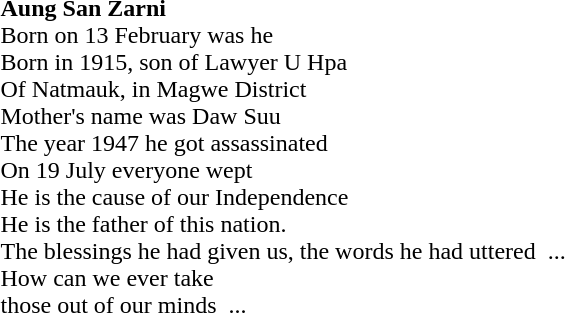<table>
<tr>
<td><br><strong>Aung San Zarni</strong><br>Born on 13 February was he <br>
Born in 1915, son of Lawyer U Hpa <br>
Of Natmauk, in Magwe District <br>
Mother's name was Daw Suu <br>
The year 1947 he got assassinated <br>
On 19 July everyone wept <br>
He is the cause of our Independence <br>
He is the father of this nation. <br>
The blessings he had given us, the words he had uttered  ... <br>
How can we ever take<br>
those out of our minds  ...</td>
<td><br></td>
</tr>
</table>
